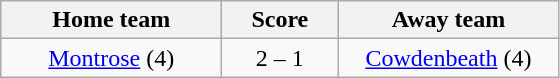<table class="wikitable" style="text-align: center">
<tr>
<th width=140>Home team</th>
<th width=70>Score</th>
<th width=140>Away team</th>
</tr>
<tr>
<td><a href='#'>Montrose</a> (4)</td>
<td>2 – 1</td>
<td><a href='#'>Cowdenbeath</a> (4)</td>
</tr>
</table>
